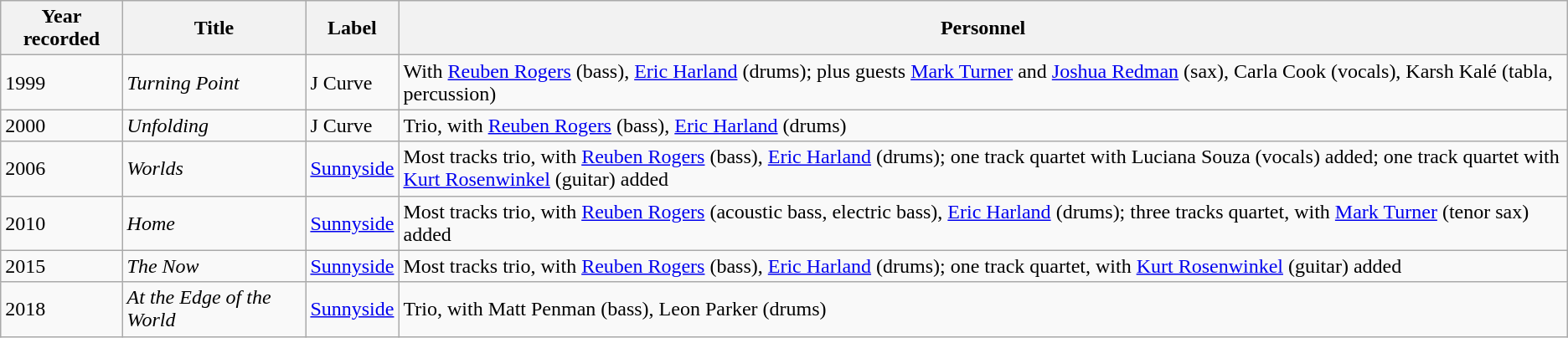<table class="wikitable sortable">
<tr>
<th>Year recorded</th>
<th>Title</th>
<th>Label</th>
<th>Personnel</th>
</tr>
<tr>
<td>1999</td>
<td><em>Turning Point</em></td>
<td>J Curve</td>
<td>With <a href='#'>Reuben Rogers</a> (bass), <a href='#'>Eric Harland</a> (drums); plus guests <a href='#'>Mark Turner</a> and <a href='#'>Joshua Redman</a> (sax), Carla Cook (vocals), Karsh Kalé (tabla, percussion)</td>
</tr>
<tr>
<td>2000</td>
<td><em>Unfolding</em></td>
<td>J Curve</td>
<td>Trio, with <a href='#'>Reuben Rogers</a> (bass), <a href='#'>Eric Harland</a> (drums)</td>
</tr>
<tr>
<td>2006</td>
<td><em>Worlds</em></td>
<td><a href='#'>Sunnyside</a></td>
<td>Most tracks trio, with <a href='#'>Reuben Rogers</a> (bass), <a href='#'>Eric Harland</a> (drums); one track quartet with Luciana Souza (vocals) added; one track quartet with <a href='#'>Kurt Rosenwinkel</a> (guitar) added</td>
</tr>
<tr>
<td>2010</td>
<td><em>Home</em></td>
<td><a href='#'>Sunnyside</a></td>
<td>Most tracks trio, with <a href='#'>Reuben Rogers</a> (acoustic bass, electric bass), <a href='#'>Eric Harland</a> (drums); three tracks quartet, with <a href='#'>Mark Turner</a> (tenor sax) added</td>
</tr>
<tr>
<td>2015</td>
<td><em>The Now</em></td>
<td><a href='#'>Sunnyside</a></td>
<td>Most tracks trio, with <a href='#'>Reuben Rogers</a> (bass), <a href='#'>Eric Harland</a> (drums); one track quartet, with <a href='#'>Kurt Rosenwinkel</a> (guitar) added</td>
</tr>
<tr>
<td>2018</td>
<td><em>At the Edge of the World</em></td>
<td><a href='#'>Sunnyside</a></td>
<td>Trio, with Matt Penman (bass), Leon Parker (drums)</td>
</tr>
</table>
